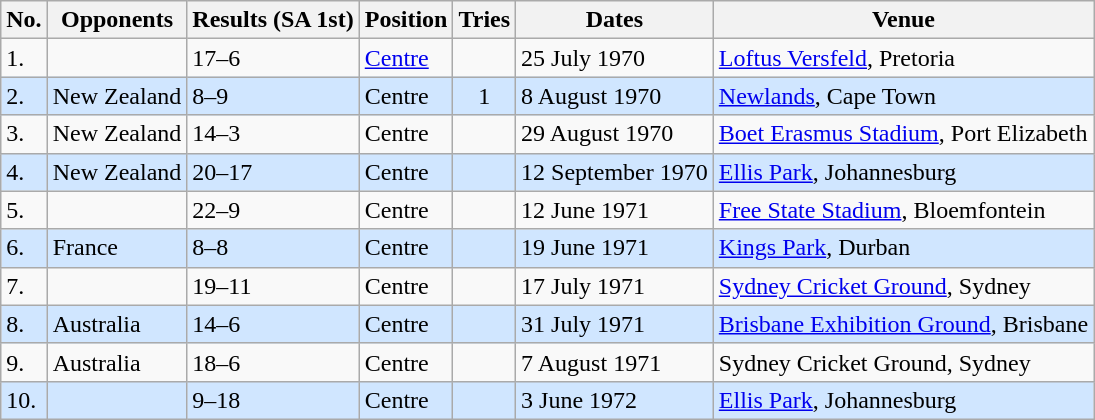<table class="wikitable sortable">
<tr>
<th>No.</th>
<th>Opponents</th>
<th>Results (SA 1st)</th>
<th>Position</th>
<th>Tries</th>
<th>Dates</th>
<th>Venue</th>
</tr>
<tr>
<td>1.</td>
<td></td>
<td>17–6</td>
<td><a href='#'>Centre</a></td>
<td></td>
<td>25 July 1970</td>
<td><a href='#'>Loftus Versfeld</a>, Pretoria</td>
</tr>
<tr style="background: #D0E6FF;">
<td>2.</td>
<td> New Zealand</td>
<td>8–9</td>
<td>Centre</td>
<td align="center">1</td>
<td>8 August 1970</td>
<td><a href='#'>Newlands</a>, Cape Town</td>
</tr>
<tr>
<td>3.</td>
<td> New Zealand</td>
<td>14–3</td>
<td>Centre</td>
<td></td>
<td>29 August 1970</td>
<td><a href='#'>Boet Erasmus Stadium</a>, Port Elizabeth</td>
</tr>
<tr style="background: #D0E6FF;">
<td>4.</td>
<td> New Zealand</td>
<td>20–17</td>
<td>Centre</td>
<td></td>
<td>12 September 1970</td>
<td><a href='#'>Ellis Park</a>, Johannesburg</td>
</tr>
<tr>
<td>5.</td>
<td></td>
<td>22–9</td>
<td>Centre</td>
<td></td>
<td>12 June 1971</td>
<td><a href='#'>Free State Stadium</a>, Bloemfontein</td>
</tr>
<tr style="background: #D0E6FF;">
<td>6.</td>
<td> France</td>
<td>8–8</td>
<td>Centre</td>
<td></td>
<td>19 June 1971</td>
<td><a href='#'>Kings Park</a>, Durban</td>
</tr>
<tr>
<td>7.</td>
<td></td>
<td>19–11</td>
<td>Centre</td>
<td></td>
<td>17 July 1971</td>
<td><a href='#'>Sydney Cricket Ground</a>, Sydney</td>
</tr>
<tr style="background: #D0E6FF;">
<td>8.</td>
<td> Australia</td>
<td>14–6</td>
<td>Centre</td>
<td></td>
<td>31 July 1971</td>
<td><a href='#'>Brisbane Exhibition Ground</a>, Brisbane</td>
</tr>
<tr>
<td>9.</td>
<td> Australia</td>
<td>18–6</td>
<td>Centre</td>
<td></td>
<td>7 August 1971</td>
<td>Sydney Cricket Ground, Sydney</td>
</tr>
<tr style="background: #D0E6FF;">
<td>10.</td>
<td></td>
<td>9–18</td>
<td>Centre</td>
<td></td>
<td>3 June 1972</td>
<td><a href='#'>Ellis Park</a>, Johannesburg</td>
</tr>
</table>
